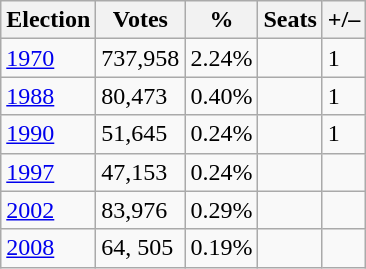<table class="wikitable">
<tr>
<th><strong>Election</strong></th>
<th><strong>Votes</strong></th>
<th><strong>%</strong></th>
<th><strong>Seats</strong></th>
<th>+/–</th>
</tr>
<tr>
<td><a href='#'>1970</a></td>
<td>737,958</td>
<td>2.24%</td>
<td></td>
<td> 1</td>
</tr>
<tr>
<td><a href='#'>1988</a></td>
<td>80,473</td>
<td>0.40%</td>
<td></td>
<td> 1</td>
</tr>
<tr>
<td><a href='#'>1990</a></td>
<td>51,645</td>
<td>0.24%</td>
<td></td>
<td> 1</td>
</tr>
<tr>
<td><a href='#'>1997</a></td>
<td>47,153</td>
<td>0.24%</td>
<td></td>
<td></td>
</tr>
<tr>
<td><a href='#'>2002</a></td>
<td>83,976</td>
<td>0.29%</td>
<td></td>
<td></td>
</tr>
<tr>
<td><a href='#'>2008</a></td>
<td>64, 505</td>
<td>0.19%</td>
<td></td>
<td></td>
</tr>
</table>
